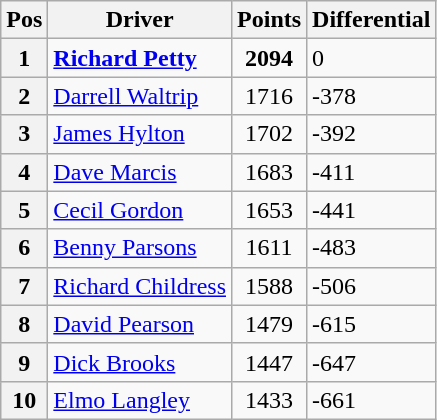<table class="wikitable">
<tr>
<th>Pos</th>
<th>Driver</th>
<th>Points</th>
<th>Differential</th>
</tr>
<tr>
<th>1 </th>
<td><strong><a href='#'>Richard Petty</a></strong></td>
<td style="text-align:center;"><strong>2094</strong></td>
<td>0</td>
</tr>
<tr>
<th>2 </th>
<td><a href='#'>Darrell Waltrip</a></td>
<td style="text-align:center;">1716</td>
<td>-378</td>
</tr>
<tr>
<th>3 </th>
<td><a href='#'>James Hylton</a></td>
<td style="text-align:center;">1702</td>
<td>-392</td>
</tr>
<tr>
<th>4 </th>
<td><a href='#'>Dave Marcis</a></td>
<td style="text-align:center;">1683</td>
<td>-411</td>
</tr>
<tr>
<th>5 </th>
<td><a href='#'>Cecil Gordon</a></td>
<td style="text-align:center;">1653</td>
<td>-441</td>
</tr>
<tr>
<th>6 </th>
<td><a href='#'>Benny Parsons</a></td>
<td style="text-align:center;">1611</td>
<td>-483</td>
</tr>
<tr>
<th>7 </th>
<td><a href='#'>Richard Childress</a></td>
<td style="text-align:center;">1588</td>
<td>-506</td>
</tr>
<tr>
<th>8 </th>
<td><a href='#'>David Pearson</a></td>
<td style="text-align:center;">1479</td>
<td>-615</td>
</tr>
<tr>
<th>9 </th>
<td><a href='#'>Dick Brooks</a></td>
<td style="text-align:center;">1447</td>
<td>-647</td>
</tr>
<tr>
<th>10 </th>
<td><a href='#'>Elmo Langley</a></td>
<td style="text-align:center;">1433</td>
<td>-661</td>
</tr>
</table>
